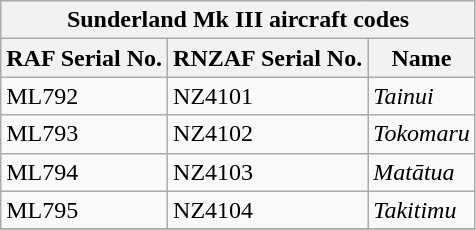<table class="wikitable floatright" font-size:95%;">
<tr>
<th colspan=3>Sunderland Mk III aircraft codes</th>
</tr>
<tr>
<th>RAF Serial No.</th>
<th>RNZAF Serial No.</th>
<th>Name</th>
</tr>
<tr>
<td>ML792</td>
<td>NZ4101</td>
<td><em>Tainui</em></td>
</tr>
<tr>
<td>ML793</td>
<td>NZ4102</td>
<td><em>Tokomaru</em></td>
</tr>
<tr>
<td>ML794</td>
<td>NZ4103</td>
<td><em>Matātua</em></td>
</tr>
<tr>
<td>ML795</td>
<td>NZ4104</td>
<td><em>Takitimu</em></td>
</tr>
<tr>
</tr>
</table>
